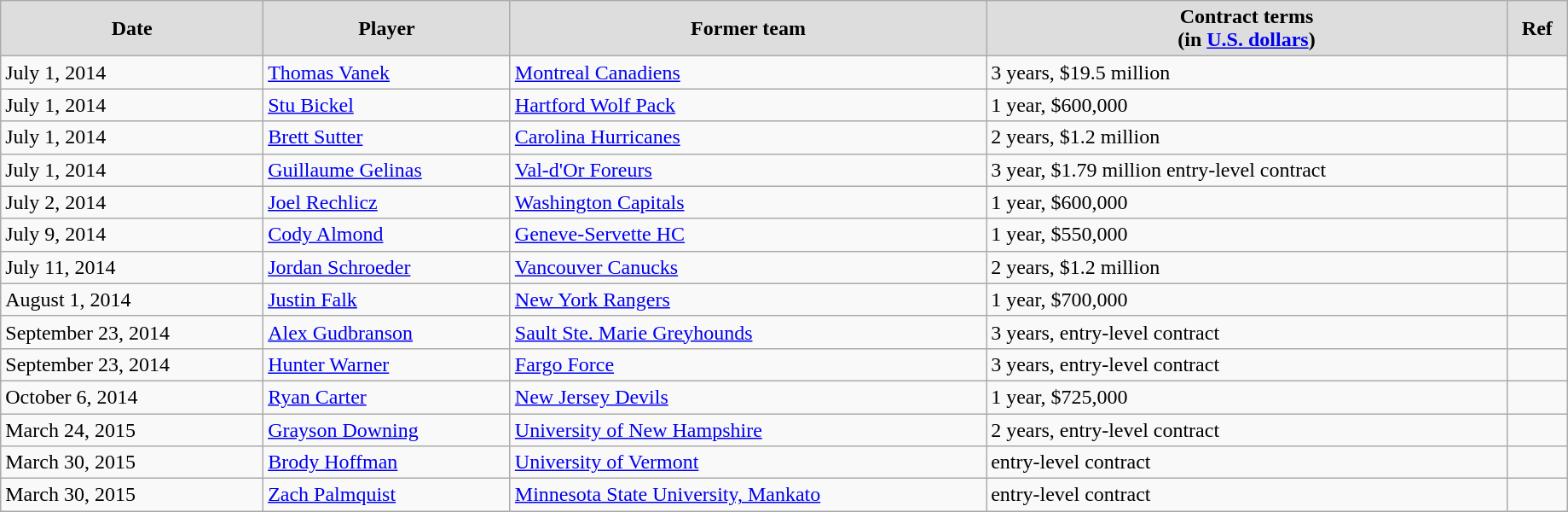<table class="wikitable" width=97%>
<tr align="center" bgcolor="#dddddd">
<td><strong>Date</strong></td>
<td><strong>Player</strong></td>
<td><strong>Former team</strong></td>
<td><strong>Contract terms</strong><br><strong>(in <a href='#'>U.S. dollars</a>)</strong></td>
<td><strong>Ref</strong></td>
</tr>
<tr>
<td>July 1, 2014</td>
<td><a href='#'>Thomas Vanek</a></td>
<td><a href='#'>Montreal Canadiens</a></td>
<td>3 years, $19.5 million</td>
<td></td>
</tr>
<tr>
<td>July 1, 2014</td>
<td><a href='#'>Stu Bickel</a></td>
<td><a href='#'>Hartford Wolf Pack</a></td>
<td>1 year, $600,000</td>
<td></td>
</tr>
<tr>
<td>July 1, 2014</td>
<td><a href='#'>Brett Sutter</a></td>
<td><a href='#'>Carolina Hurricanes</a></td>
<td>2 years, $1.2 million</td>
<td></td>
</tr>
<tr>
<td>July 1, 2014</td>
<td><a href='#'>Guillaume Gelinas</a></td>
<td><a href='#'>Val-d'Or Foreurs</a></td>
<td>3 year, $1.79 million entry-level contract</td>
<td></td>
</tr>
<tr>
<td>July 2, 2014</td>
<td><a href='#'>Joel Rechlicz</a></td>
<td><a href='#'>Washington Capitals</a></td>
<td>1 year, $600,000</td>
<td></td>
</tr>
<tr>
<td>July 9, 2014</td>
<td><a href='#'>Cody Almond</a></td>
<td><a href='#'>Geneve-Servette HC</a></td>
<td>1 year, $550,000</td>
<td></td>
</tr>
<tr>
<td>July 11, 2014</td>
<td><a href='#'>Jordan Schroeder</a></td>
<td><a href='#'>Vancouver Canucks</a></td>
<td>2 years, $1.2 million</td>
<td></td>
</tr>
<tr>
<td>August 1, 2014</td>
<td><a href='#'>Justin Falk</a></td>
<td><a href='#'>New York Rangers</a></td>
<td>1 year, $700,000</td>
<td></td>
</tr>
<tr>
<td>September 23, 2014</td>
<td><a href='#'>Alex Gudbranson</a></td>
<td><a href='#'>Sault Ste. Marie Greyhounds</a></td>
<td>3 years, entry-level contract</td>
<td></td>
</tr>
<tr>
<td>September 23, 2014</td>
<td><a href='#'>Hunter Warner</a></td>
<td><a href='#'>Fargo Force</a></td>
<td>3 years, entry-level contract</td>
<td></td>
</tr>
<tr>
<td>October 6, 2014</td>
<td><a href='#'>Ryan Carter</a></td>
<td><a href='#'>New Jersey Devils</a></td>
<td>1 year, $725,000</td>
<td></td>
</tr>
<tr>
<td>March 24, 2015</td>
<td><a href='#'>Grayson Downing</a></td>
<td><a href='#'>University of New Hampshire</a></td>
<td>2 years, entry-level contract</td>
<td></td>
</tr>
<tr>
<td>March 30, 2015</td>
<td><a href='#'>Brody Hoffman</a></td>
<td><a href='#'>University of Vermont</a></td>
<td>entry-level contract</td>
<td></td>
</tr>
<tr>
<td>March 30, 2015</td>
<td><a href='#'>Zach Palmquist</a></td>
<td><a href='#'>Minnesota State University, Mankato</a></td>
<td>entry-level contract</td>
<td></td>
</tr>
</table>
